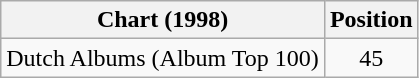<table class="wikitable plainrowheaders" style="text-align:center;">
<tr>
<th scope="column">Chart (1998)</th>
<th scope="column">Position</th>
</tr>
<tr>
<td align="left">Dutch Albums (Album Top 100)</td>
<td align="center">45</td>
</tr>
</table>
